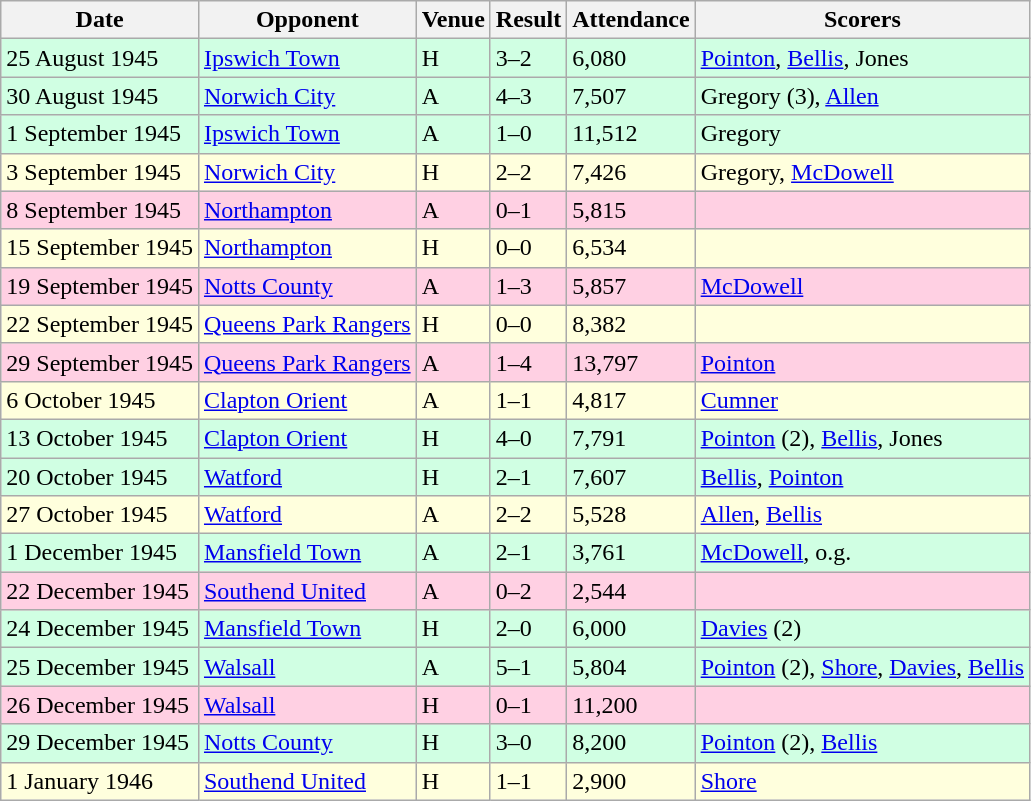<table class="wikitable">
<tr>
<th>Date</th>
<th>Opponent</th>
<th>Venue</th>
<th>Result</th>
<th>Attendance</th>
<th>Scorers</th>
</tr>
<tr style="background-color: #d0ffe3;">
<td>25 August 1945</td>
<td><a href='#'>Ipswich Town</a></td>
<td>H</td>
<td>3–2</td>
<td>6,080</td>
<td><a href='#'>Pointon</a>, <a href='#'>Bellis</a>, Jones</td>
</tr>
<tr style="background-color: #d0ffe3;">
<td>30 August 1945</td>
<td><a href='#'>Norwich City</a></td>
<td>A</td>
<td>4–3</td>
<td>7,507</td>
<td>Gregory (3), <a href='#'>Allen</a></td>
</tr>
<tr style="background-color: #d0ffe3;">
<td>1 September 1945</td>
<td><a href='#'>Ipswich Town</a></td>
<td>A</td>
<td>1–0</td>
<td>11,512</td>
<td>Gregory</td>
</tr>
<tr style="background:#ffd;">
<td>3 September 1945</td>
<td><a href='#'>Norwich City</a></td>
<td>H</td>
<td>2–2</td>
<td>7,426</td>
<td>Gregory, <a href='#'>McDowell</a></td>
</tr>
<tr style="background:#ffd0e3;">
<td>8 September 1945</td>
<td><a href='#'>Northampton</a></td>
<td>A</td>
<td>0–1</td>
<td>5,815</td>
<td></td>
</tr>
<tr style="background:#ffd;">
<td>15 September 1945</td>
<td><a href='#'>Northampton</a></td>
<td>H</td>
<td>0–0</td>
<td>6,534</td>
<td></td>
</tr>
<tr style="background:#ffd0e3;">
<td>19 September 1945</td>
<td><a href='#'>Notts County</a></td>
<td>A</td>
<td>1–3</td>
<td>5,857</td>
<td><a href='#'>McDowell</a></td>
</tr>
<tr style="background:#ffd;">
<td>22 September 1945</td>
<td><a href='#'>Queens Park Rangers</a></td>
<td>H</td>
<td>0–0</td>
<td>8,382</td>
<td></td>
</tr>
<tr style="background:#ffd0e3;">
<td>29 September 1945</td>
<td><a href='#'>Queens Park Rangers</a></td>
<td>A</td>
<td>1–4</td>
<td>13,797</td>
<td><a href='#'>Pointon</a></td>
</tr>
<tr style="background:#ffd;">
<td>6 October 1945</td>
<td><a href='#'>Clapton Orient</a></td>
<td>A</td>
<td>1–1</td>
<td>4,817</td>
<td><a href='#'>Cumner</a></td>
</tr>
<tr style="background-color: #d0ffe3;">
<td>13 October 1945</td>
<td><a href='#'>Clapton Orient</a></td>
<td>H</td>
<td>4–0</td>
<td>7,791</td>
<td><a href='#'>Pointon</a> (2), <a href='#'>Bellis</a>, Jones</td>
</tr>
<tr style="background-color: #d0ffe3;">
<td>20 October 1945</td>
<td><a href='#'>Watford</a></td>
<td>H</td>
<td>2–1</td>
<td>7,607</td>
<td><a href='#'>Bellis</a>, <a href='#'>Pointon</a></td>
</tr>
<tr style="background:#ffd;">
<td>27 October 1945</td>
<td><a href='#'>Watford</a></td>
<td>A</td>
<td>2–2</td>
<td>5,528</td>
<td><a href='#'>Allen</a>, <a href='#'>Bellis</a></td>
</tr>
<tr style="background-color: #d0ffe3;">
<td>1 December 1945</td>
<td><a href='#'>Mansfield Town</a></td>
<td>A</td>
<td>2–1</td>
<td>3,761</td>
<td><a href='#'>McDowell</a>, o.g.</td>
</tr>
<tr style="background:#ffd0e3;">
<td>22 December 1945</td>
<td><a href='#'>Southend United</a></td>
<td>A</td>
<td>0–2</td>
<td>2,544</td>
<td></td>
</tr>
<tr style="background-color: #d0ffe3;">
<td>24 December 1945</td>
<td><a href='#'>Mansfield Town</a></td>
<td>H</td>
<td>2–0</td>
<td>6,000</td>
<td><a href='#'>Davies</a> (2)</td>
</tr>
<tr style="background-color: #d0ffe3;">
<td>25 December 1945</td>
<td><a href='#'>Walsall</a></td>
<td>A</td>
<td>5–1</td>
<td>5,804</td>
<td><a href='#'>Pointon</a> (2), <a href='#'>Shore</a>, <a href='#'>Davies</a>, <a href='#'>Bellis</a></td>
</tr>
<tr style="background:#ffd0e3;">
<td>26 December 1945</td>
<td><a href='#'>Walsall</a></td>
<td>H</td>
<td>0–1</td>
<td>11,200</td>
<td></td>
</tr>
<tr style="background-color: #d0ffe3;">
<td>29 December 1945</td>
<td><a href='#'>Notts County</a></td>
<td>H</td>
<td>3–0</td>
<td>8,200</td>
<td><a href='#'>Pointon</a> (2), <a href='#'>Bellis</a></td>
</tr>
<tr style="background:#ffd;">
<td>1 January 1946</td>
<td><a href='#'>Southend United</a></td>
<td>H</td>
<td>1–1</td>
<td>2,900</td>
<td><a href='#'>Shore</a></td>
</tr>
</table>
